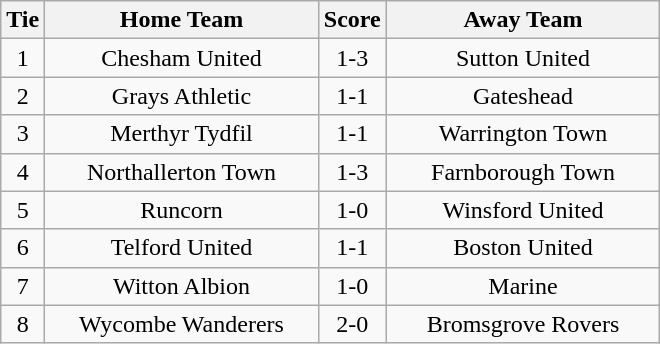<table class="wikitable" style="text-align:center;">
<tr>
<th width=20>Tie</th>
<th width=175>Home Team</th>
<th width=20>Score</th>
<th width=175>Away Team</th>
</tr>
<tr>
<td>1</td>
<td>Chesham United</td>
<td>1-3</td>
<td>Sutton United</td>
</tr>
<tr>
<td>2</td>
<td>Grays Athletic</td>
<td>1-1</td>
<td>Gateshead</td>
</tr>
<tr>
<td>3</td>
<td>Merthyr Tydfil</td>
<td>1-1</td>
<td>Warrington Town</td>
</tr>
<tr>
<td>4</td>
<td>Northallerton Town</td>
<td>1-3</td>
<td>Farnborough Town</td>
</tr>
<tr>
<td>5</td>
<td>Runcorn</td>
<td>1-0</td>
<td>Winsford United</td>
</tr>
<tr>
<td>6</td>
<td>Telford United</td>
<td>1-1</td>
<td>Boston United</td>
</tr>
<tr>
<td>7</td>
<td>Witton Albion</td>
<td>1-0</td>
<td>Marine</td>
</tr>
<tr>
<td>8</td>
<td>Wycombe Wanderers</td>
<td>2-0</td>
<td>Bromsgrove Rovers</td>
</tr>
</table>
